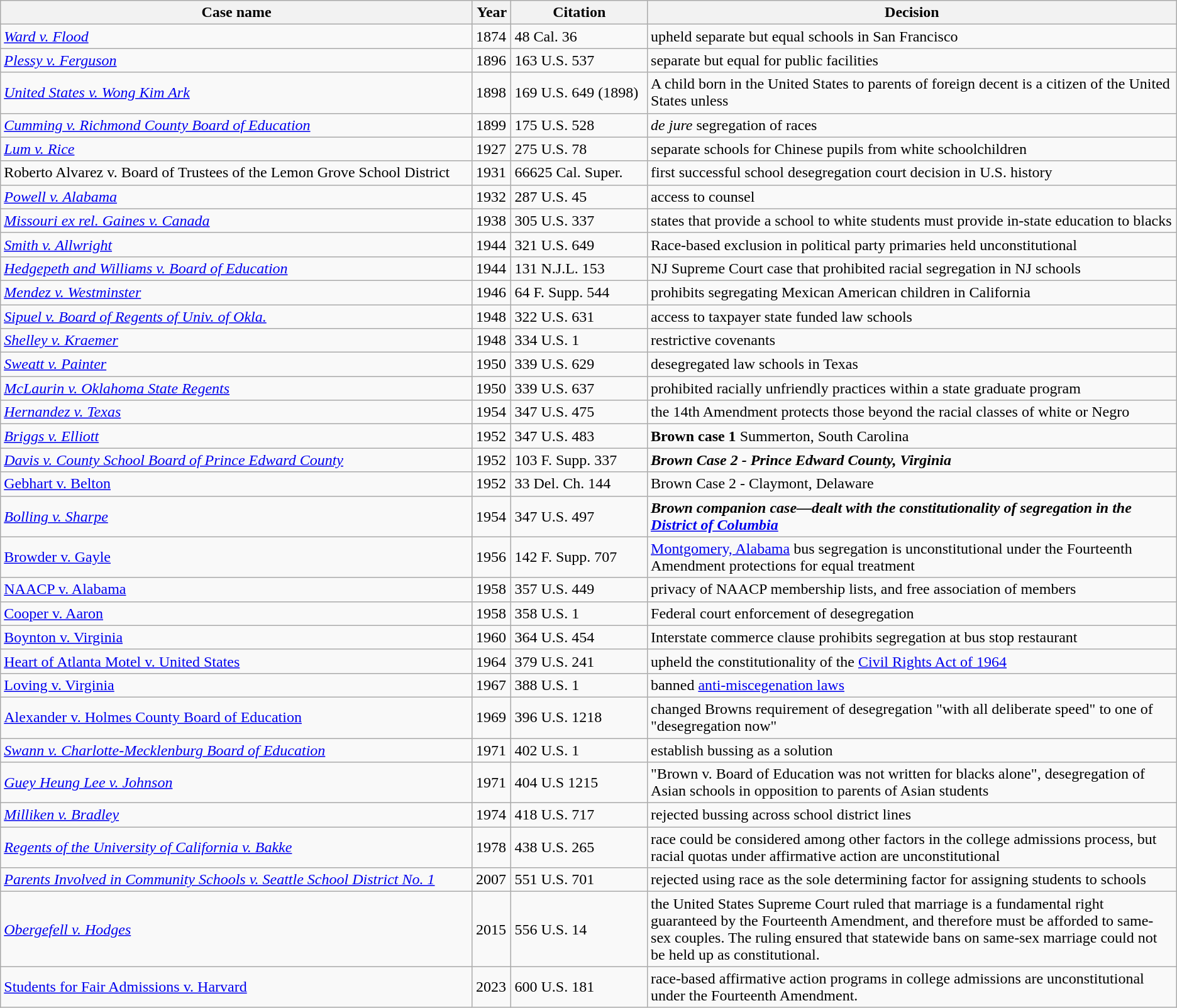<table class="wikitable" sortable">
<tr>
<th>Case name</th>
<th>Year</th>
<th>Citation</th>
<th style="width: 45%">Decision</th>
</tr>
<tr>
<td><em><a href='#'>Ward v. Flood</a></em></td>
<td>1874</td>
<td>48 Cal. 36</td>
<td>upheld separate but equal schools in San Francisco</td>
</tr>
<tr>
<td><em><a href='#'>Plessy v. Ferguson</a></em></td>
<td>1896</td>
<td>163 U.S. 537</td>
<td>separate but equal for public facilities</td>
</tr>
<tr>
<td><em><a href='#'>United States v. Wong Kim Ark</a></em></td>
<td>1898</td>
<td>169 U.S. 649 (1898)</td>
<td>A child born in the United States to parents of foreign decent is a citizen of the United States unless</td>
</tr>
<tr>
<td><em><a href='#'>Cumming v. Richmond County Board of Education</a></em></td>
<td>1899</td>
<td>175 U.S. 528</td>
<td><em>de jure</em> segregation of races</td>
</tr>
<tr>
<td><em><a href='#'>Lum v. Rice</a></em></td>
<td>1927</td>
<td>275 U.S. 78</td>
<td>separate schools for Chinese pupils from white schoolchildren</td>
</tr>
<tr>
<td>Roberto Alvarez v. Board of Trustees of the Lemon Grove School District</td>
<td>1931</td>
<td>66625 Cal. Super.</td>
<td>first successful school desegregation court decision in U.S. history</td>
</tr>
<tr>
<td><em><a href='#'>Powell v. Alabama</a></em></td>
<td>1932</td>
<td>287 U.S. 45</td>
<td>access to counsel</td>
</tr>
<tr>
<td><em><a href='#'>Missouri ex rel. Gaines v. Canada</a></em></td>
<td>1938</td>
<td>305 U.S. 337</td>
<td>states that provide a school to white students must provide in-state education to blacks</td>
</tr>
<tr>
<td><em><a href='#'>Smith v. Allwright</a></em></td>
<td>1944</td>
<td>321 U.S. 649</td>
<td>Race-based exclusion in political party primaries held unconstitutional</td>
</tr>
<tr>
<td><em><a href='#'>Hedgepeth and Williams v. Board of Education</a></em></td>
<td>1944</td>
<td>131 N.J.L. 153</td>
<td>NJ Supreme Court case that prohibited racial segregation in NJ schools</td>
</tr>
<tr>
<td><em><a href='#'>Mendez v. Westminster</a></em></td>
<td>1946</td>
<td>64 F. Supp. 544</td>
<td>prohibits segregating Mexican American children in California</td>
</tr>
<tr>
<td><em><a href='#'>Sipuel v. Board of Regents of Univ. of Okla.</a></em></td>
<td>1948</td>
<td>322 U.S. 631</td>
<td>access to taxpayer state funded law schools</td>
</tr>
<tr>
<td><em><a href='#'>Shelley v. Kraemer</a></em></td>
<td>1948</td>
<td>334 U.S. 1</td>
<td>restrictive covenants</td>
</tr>
<tr>
<td><em><a href='#'>Sweatt v. Painter</a></em></td>
<td>1950</td>
<td>339 U.S. 629</td>
<td>desegregated law schools in Texas</td>
</tr>
<tr>
<td><em><a href='#'>McLaurin v. Oklahoma State Regents</a></em></td>
<td>1950</td>
<td>339 U.S. 637</td>
<td>prohibited racially unfriendly practices within a state graduate program</td>
</tr>
<tr>
<td><em><a href='#'>Hernandez v. Texas</a></em></td>
<td>1954</td>
<td>347 U.S. 475</td>
<td>the 14th Amendment protects those beyond the racial classes of white or Negro</td>
</tr>
<tr>
<td><em><a href='#'>Briggs v. Elliott</a></em></td>
<td>1952</td>
<td>347 U.S. 483</td>
<td><strong>Brown case 1</strong> Summerton, South Carolina</td>
</tr>
<tr>
<td><em><a href='#'>Davis v. County School Board of Prince Edward County</a></em></td>
<td>1952</td>
<td>103 F. Supp. 337</td>
<td><strong><em>Brown<em> Case 2<strong> - Prince Edward County, Virginia</td>
</tr>
<tr>
<td></em><a href='#'>Gebhart v. Belton</a><em></td>
<td>1952</td>
<td>33 Del. Ch. 144</td>
<td></em></strong>Brown</em> Case 2</strong> - Claymont, Delaware</td>
</tr>
<tr>
<td><em><a href='#'>Bolling v. Sharpe</a></em></td>
<td>1954</td>
<td>347 U.S. 497</td>
<td><strong><em>Brown<em> companion case<strong>—dealt with the constitutionality of segregation in the <a href='#'>District of Columbia</a></td>
</tr>
<tr>
<td></em><a href='#'>Browder v. Gayle</a><em></td>
<td>1956</td>
<td>142 F. Supp. 707</td>
<td><a href='#'>Montgomery, Alabama</a> bus segregation is unconstitutional under the Fourteenth Amendment protections for equal treatment</td>
</tr>
<tr>
<td></em><a href='#'>NAACP v. Alabama</a><em></td>
<td>1958</td>
<td>357 U.S. 449</td>
<td>privacy of NAACP membership lists, and free association of members</td>
</tr>
<tr>
<td></em><a href='#'>Cooper v. Aaron</a><em></td>
<td>1958</td>
<td>358 U.S. 1</td>
<td>Federal court enforcement of desegregation</td>
</tr>
<tr>
<td></em><a href='#'>Boynton v. Virginia</a><em></td>
<td>1960</td>
<td>364 U.S. 454</td>
<td>Interstate commerce clause prohibits segregation at bus stop restaurant</td>
</tr>
<tr>
<td></em><a href='#'>Heart of Atlanta Motel v. United States</a><em></td>
<td>1964</td>
<td>379 U.S. 241</td>
<td>upheld the constitutionality of the <a href='#'>Civil Rights Act of 1964</a></td>
</tr>
<tr>
<td></em><a href='#'>Loving v. Virginia</a><em></td>
<td>1967</td>
<td>388 U.S. 1</td>
<td>banned <a href='#'>anti-miscegenation laws</a></td>
</tr>
<tr>
<td></em><a href='#'>Alexander v. Holmes County Board of Education</a><em></td>
<td>1969</td>
<td>396 U.S. 1218</td>
<td>changed </em>Brown</strong>s requirement of desegregation "with all deliberate speed" to one of "desegregation now"</td>
</tr>
<tr>
<td><em><a href='#'>Swann v. Charlotte-Mecklenburg Board of Education</a></em></td>
<td>1971</td>
<td>402 U.S. 1</td>
<td>establish bussing as a solution</td>
</tr>
<tr>
<td><em><a href='#'>Guey Heung Lee v. Johnson</a></em></td>
<td>1971</td>
<td>404 U.S 1215</td>
<td>"Brown v. Board of Education was not written for blacks alone", desegregation of Asian schools in opposition to parents of Asian students</td>
</tr>
<tr>
<td><em><a href='#'>Milliken v. Bradley</a></em></td>
<td>1974</td>
<td>418 U.S. 717</td>
<td>rejected bussing across school district lines</td>
</tr>
<tr>
<td><em><a href='#'>Regents of the University of California v. Bakke</a></em></td>
<td>1978</td>
<td>438 U.S. 265</td>
<td>race could be considered among other factors in the college admissions process, but racial quotas under affirmative action are unconstitutional</td>
</tr>
<tr>
<td><em><a href='#'>Parents Involved in Community Schools v. Seattle School District No. 1</a></em></td>
<td>2007</td>
<td>551 U.S. 701</td>
<td>rejected using race as the sole determining factor for assigning students to schools</td>
</tr>
<tr>
<td><em><a href='#'>Obergefell v. Hodges</a></em></td>
<td>2015</td>
<td>556 U.S. 14</td>
<td>the United States Supreme Court ruled that marriage is a fundamental right guaranteed by the Fourteenth Amendment, and therefore must be afforded to same-sex couples. The ruling ensured that statewide bans on same-sex marriage could not be held up as constitutional.</td>
</tr>
<tr>
<td><a href='#'>Students for Fair Admissions v. Harvard</a></td>
<td>2023</td>
<td>600 U.S. 181</td>
<td>race-based affirmative action programs in college admissions are unconstitutional under the Fourteenth Amendment.</td>
</tr>
</table>
